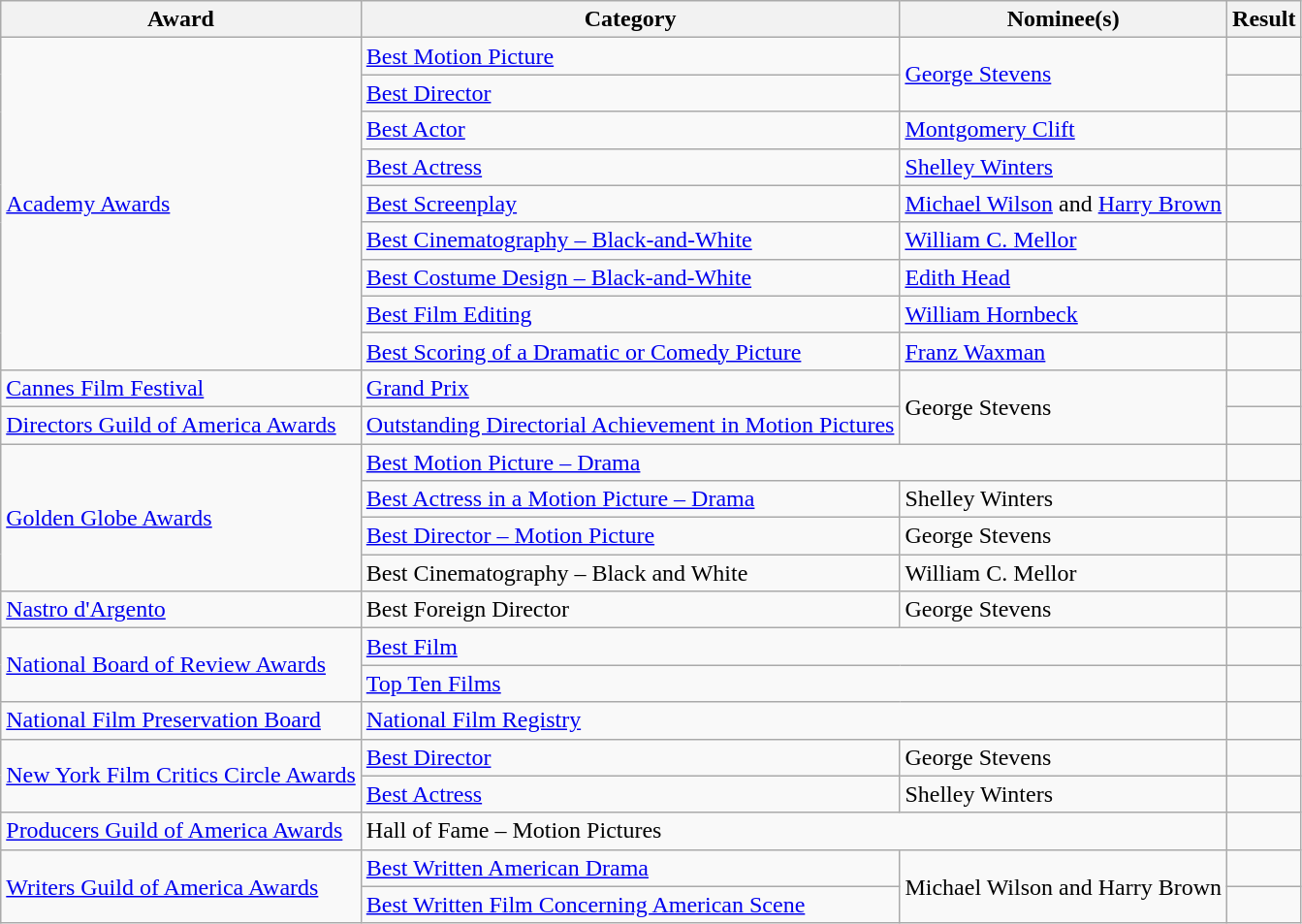<table class="wikitable plainrowheaders">
<tr>
<th>Award</th>
<th>Category</th>
<th>Nominee(s)</th>
<th>Result</th>
</tr>
<tr>
<td rowspan="9"><a href='#'>Academy Awards</a></td>
<td><a href='#'>Best Motion Picture</a></td>
<td rowspan="2"><a href='#'>George Stevens</a></td>
<td></td>
</tr>
<tr>
<td><a href='#'>Best Director</a></td>
<td></td>
</tr>
<tr>
<td><a href='#'>Best Actor</a></td>
<td><a href='#'>Montgomery Clift</a></td>
<td></td>
</tr>
<tr>
<td><a href='#'>Best Actress</a></td>
<td><a href='#'>Shelley Winters</a></td>
<td></td>
</tr>
<tr>
<td><a href='#'>Best Screenplay</a></td>
<td><a href='#'>Michael Wilson</a> and <a href='#'>Harry Brown</a></td>
<td></td>
</tr>
<tr>
<td><a href='#'>Best Cinematography – Black-and-White</a></td>
<td><a href='#'>William C. Mellor</a></td>
<td></td>
</tr>
<tr>
<td><a href='#'>Best Costume Design – Black-and-White</a></td>
<td><a href='#'>Edith Head</a></td>
<td></td>
</tr>
<tr>
<td><a href='#'>Best Film Editing</a></td>
<td><a href='#'>William Hornbeck</a></td>
<td></td>
</tr>
<tr>
<td><a href='#'>Best Scoring of a Dramatic or Comedy Picture</a></td>
<td><a href='#'>Franz Waxman</a></td>
<td></td>
</tr>
<tr>
<td><a href='#'>Cannes Film Festival</a></td>
<td><a href='#'>Grand Prix</a></td>
<td rowspan="2">George Stevens</td>
<td></td>
</tr>
<tr>
<td><a href='#'>Directors Guild of America Awards</a></td>
<td><a href='#'>Outstanding Directorial Achievement in Motion Pictures</a></td>
<td></td>
</tr>
<tr>
<td rowspan="4"><a href='#'>Golden Globe Awards</a></td>
<td colspan="2"><a href='#'>Best Motion Picture – Drama</a></td>
<td></td>
</tr>
<tr>
<td><a href='#'>Best Actress in a Motion Picture – Drama</a></td>
<td>Shelley Winters</td>
<td></td>
</tr>
<tr>
<td><a href='#'>Best Director – Motion Picture</a></td>
<td>George Stevens</td>
<td></td>
</tr>
<tr>
<td>Best Cinematography – Black and White</td>
<td>William C. Mellor</td>
<td></td>
</tr>
<tr>
<td><a href='#'>Nastro d'Argento</a></td>
<td>Best Foreign Director</td>
<td>George Stevens</td>
<td></td>
</tr>
<tr>
<td rowspan="2"><a href='#'>National Board of Review Awards</a></td>
<td colspan="2"><a href='#'>Best Film</a></td>
<td></td>
</tr>
<tr>
<td colspan="2"><a href='#'>Top Ten Films</a></td>
<td></td>
</tr>
<tr>
<td><a href='#'>National Film Preservation Board</a></td>
<td colspan="2"><a href='#'>National Film Registry</a></td>
<td></td>
</tr>
<tr>
<td rowspan="2"><a href='#'>New York Film Critics Circle Awards</a></td>
<td><a href='#'>Best Director</a></td>
<td>George Stevens</td>
<td></td>
</tr>
<tr>
<td><a href='#'>Best Actress</a></td>
<td>Shelley Winters</td>
<td></td>
</tr>
<tr>
<td><a href='#'>Producers Guild of America Awards</a></td>
<td colspan="2">Hall of Fame – Motion Pictures</td>
<td></td>
</tr>
<tr>
<td rowspan="2"><a href='#'>Writers Guild of America Awards</a></td>
<td><a href='#'>Best Written American Drama</a></td>
<td rowspan="2">Michael Wilson and Harry Brown</td>
<td></td>
</tr>
<tr>
<td><a href='#'>Best Written Film Concerning American Scene</a></td>
<td></td>
</tr>
</table>
